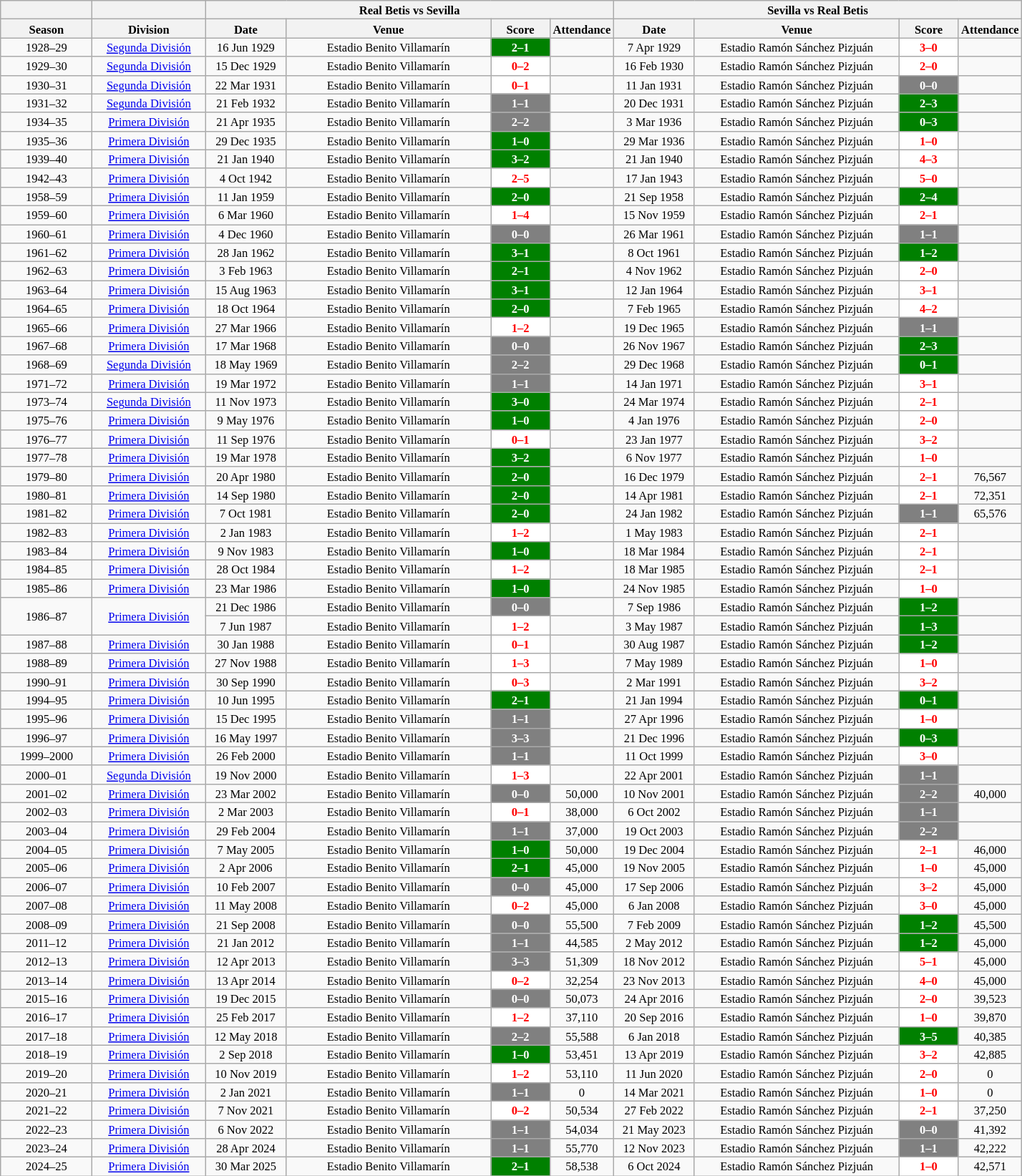<table class="wikitable" style="text-align: center; font-size: 11px">
<tr>
<th></th>
<th></th>
<th colspan=4>Real Betis vs Sevilla</th>
<th colspan=5>Sevilla vs Real Betis</th>
</tr>
<tr>
<th width="80">Season</th>
<th width="100">Division</th>
<th width="70">Date</th>
<th width="185">Venue</th>
<th width="50">Score</th>
<th width="40">Attendance</th>
<th width="70">Date</th>
<th width="185">Venue</th>
<th width="50">Score</th>
<th width="40">Attendance</th>
</tr>
<tr>
<td>1928–29</td>
<td><a href='#'>Segunda División</a></td>
<td>16 Jun 1929</td>
<td>Estadio Benito Villamarín</td>
<td style="background:green;color:white;"><strong>2–1</strong></td>
<td></td>
<td>7 Apr 1929</td>
<td>Estadio Ramón Sánchez Pizjuán</td>
<td style="background:white;color:red;"><strong>3–0</strong></td>
<td></td>
</tr>
<tr>
<td>1929–30</td>
<td><a href='#'>Segunda División</a></td>
<td>15 Dec 1929</td>
<td>Estadio Benito Villamarín</td>
<td style="background:white;color:red;"><strong>0–2</strong></td>
<td></td>
<td>16 Feb 1930</td>
<td>Estadio Ramón Sánchez Pizjuán</td>
<td style="background:white;color:red;"><strong>2–0</strong></td>
<td></td>
</tr>
<tr>
<td>1930–31</td>
<td><a href='#'>Segunda División</a></td>
<td>22 Mar 1931</td>
<td>Estadio Benito Villamarín</td>
<td style="background:white;color:red;"><strong>0–1</strong></td>
<td></td>
<td>11 Jan 1931</td>
<td>Estadio Ramón Sánchez Pizjuán</td>
<td style="background:#808080;color:white;"><strong>0–0</strong></td>
<td></td>
</tr>
<tr>
<td>1931–32</td>
<td><a href='#'>Segunda División</a></td>
<td>21 Feb 1932</td>
<td>Estadio Benito Villamarín</td>
<td style="background:#808080;color:white;"><strong>1–1</strong></td>
<td></td>
<td>20 Dec 1931</td>
<td>Estadio Ramón Sánchez Pizjuán</td>
<td style="background:green;color:white;"><strong>2–3</strong></td>
<td></td>
</tr>
<tr>
<td>1934–35</td>
<td><a href='#'>Primera División</a></td>
<td>21 Apr 1935</td>
<td>Estadio Benito Villamarín</td>
<td style="background:#808080;color:white;"><strong>2–2</strong></td>
<td></td>
<td>3 Mar 1936</td>
<td>Estadio Ramón Sánchez Pizjuán</td>
<td style="background:green;color:white;"><strong>0–3</strong></td>
<td></td>
</tr>
<tr>
<td>1935–36</td>
<td><a href='#'>Primera División</a></td>
<td>29 Dec 1935</td>
<td>Estadio Benito Villamarín</td>
<td style="background:green;color:white;"><strong>1–0</strong></td>
<td></td>
<td>29 Mar 1936</td>
<td>Estadio Ramón Sánchez Pizjuán</td>
<td style="background:white;color:red;"><strong>1–0</strong></td>
<td></td>
</tr>
<tr>
<td>1939–40</td>
<td><a href='#'>Primera División</a></td>
<td>21 Jan 1940</td>
<td>Estadio Benito Villamarín</td>
<td style="background:green;color:white;"><strong>3–2</strong></td>
<td></td>
<td>21 Jan 1940</td>
<td>Estadio Ramón Sánchez Pizjuán</td>
<td style="background:white;color:red;"><strong>4–3</strong></td>
<td></td>
</tr>
<tr>
<td>1942–43</td>
<td><a href='#'>Primera División</a></td>
<td>4 Oct 1942</td>
<td>Estadio Benito Villamarín</td>
<td style="background:white;color:red;"><strong>2–5</strong></td>
<td></td>
<td>17 Jan 1943</td>
<td>Estadio Ramón Sánchez Pizjuán</td>
<td style="background:white;color:red;"><strong>5–0</strong></td>
<td></td>
</tr>
<tr>
<td>1958–59</td>
<td><a href='#'>Primera División</a></td>
<td>11 Jan 1959</td>
<td>Estadio Benito Villamarín</td>
<td style="background:green;color:white;"><strong>2–0</strong></td>
<td></td>
<td>21 Sep 1958</td>
<td>Estadio Ramón Sánchez Pizjuán</td>
<td style="background:green;color:white;"><strong>2–4</strong></td>
<td></td>
</tr>
<tr>
<td>1959–60</td>
<td><a href='#'>Primera División</a></td>
<td>6 Mar 1960</td>
<td>Estadio Benito Villamarín</td>
<td style="background:white;color:red;"><strong>1–4</strong></td>
<td></td>
<td>15 Nov 1959</td>
<td>Estadio Ramón Sánchez Pizjuán</td>
<td style="background:white;color:red;"><strong>2–1</strong></td>
<td></td>
</tr>
<tr>
<td>1960–61</td>
<td><a href='#'>Primera División</a></td>
<td>4 Dec 1960</td>
<td>Estadio Benito Villamarín</td>
<td style="background:#808080;color:white;"><strong>0–0</strong></td>
<td></td>
<td>26 Mar 1961</td>
<td>Estadio Ramón Sánchez Pizjuán</td>
<td style="background:#808080;color:white;"><strong>1–1</strong></td>
<td></td>
</tr>
<tr>
<td>1961–62</td>
<td><a href='#'>Primera División</a></td>
<td>28 Jan 1962</td>
<td>Estadio Benito Villamarín</td>
<td style="background:green;color:white;"><strong>3–1</strong></td>
<td></td>
<td>8 Oct 1961</td>
<td>Estadio Ramón Sánchez Pizjuán</td>
<td style="background:green;color:white;"><strong>1–2</strong></td>
<td></td>
</tr>
<tr>
<td>1962–63</td>
<td><a href='#'>Primera División</a></td>
<td>3 Feb 1963</td>
<td>Estadio Benito Villamarín</td>
<td style="background:green;color:white;"><strong>2–1</strong></td>
<td></td>
<td>4 Nov 1962</td>
<td>Estadio Ramón Sánchez Pizjuán</td>
<td style="background:white;color:red;"><strong>2–0</strong></td>
<td></td>
</tr>
<tr>
<td>1963–64</td>
<td><a href='#'>Primera División</a></td>
<td>15 Aug 1963</td>
<td>Estadio Benito Villamarín</td>
<td style="background:green;color:white;"><strong>3–1</strong></td>
<td></td>
<td>12 Jan 1964</td>
<td>Estadio Ramón Sánchez Pizjuán</td>
<td style="background:white;color:red;"><strong>3–1</strong></td>
<td></td>
</tr>
<tr>
<td>1964–65</td>
<td><a href='#'>Primera División</a></td>
<td>18 Oct 1964</td>
<td>Estadio Benito Villamarín</td>
<td style="background:green;color:white;"><strong>2–0</strong></td>
<td></td>
<td>7 Feb 1965</td>
<td>Estadio Ramón Sánchez Pizjuán</td>
<td style="background:white;color:red;"><strong>4–2</strong></td>
<td></td>
</tr>
<tr>
<td>1965–66</td>
<td><a href='#'>Primera División</a></td>
<td>27 Mar 1966</td>
<td>Estadio Benito Villamarín</td>
<td style="background:white;color:red;"><strong>1–2</strong></td>
<td></td>
<td>19 Dec 1965</td>
<td>Estadio Ramón Sánchez Pizjuán</td>
<td style="background:#808080;color:white;"><strong>1–1</strong></td>
<td></td>
</tr>
<tr>
<td>1967–68</td>
<td><a href='#'>Primera División</a></td>
<td>17 Mar 1968</td>
<td>Estadio Benito Villamarín</td>
<td style="background:#808080;color:white;"><strong>0–0</strong></td>
<td></td>
<td>26 Nov 1967</td>
<td>Estadio Ramón Sánchez Pizjuán</td>
<td style="background:green;color:white;"><strong>2–3</strong></td>
<td></td>
</tr>
<tr>
<td>1968–69</td>
<td><a href='#'>Segunda División</a></td>
<td>18 May 1969</td>
<td>Estadio Benito Villamarín</td>
<td style="background:#808080;color:white;"><strong>2–2</strong></td>
<td></td>
<td>29 Dec 1968</td>
<td>Estadio Ramón Sánchez Pizjuán</td>
<td style="background:green;color:white;"><strong>0–1</strong></td>
<td></td>
</tr>
<tr>
<td>1971–72</td>
<td><a href='#'>Primera División</a></td>
<td>19 Mar 1972</td>
<td>Estadio Benito Villamarín</td>
<td style="background:#808080;color:white;"><strong>1–1</strong></td>
<td></td>
<td>14 Jan 1971</td>
<td>Estadio Ramón Sánchez Pizjuán</td>
<td style="background:white;color:red;"><strong>3–1</strong></td>
<td></td>
</tr>
<tr>
<td>1973–74</td>
<td><a href='#'>Segunda División</a></td>
<td>11 Nov 1973</td>
<td>Estadio Benito Villamarín</td>
<td style="background:green;color:white;"><strong>3–0</strong></td>
<td></td>
<td>24 Mar 1974</td>
<td>Estadio Ramón Sánchez Pizjuán</td>
<td style="background:white;color:red;"><strong>2–1</strong></td>
<td></td>
</tr>
<tr>
<td>1975–76</td>
<td><a href='#'>Primera División</a></td>
<td>9 May 1976</td>
<td>Estadio Benito Villamarín</td>
<td style="background:green;color:white;"><strong>1–0</strong></td>
<td></td>
<td>4 Jan 1976</td>
<td>Estadio Ramón Sánchez Pizjuán</td>
<td style="background:white;color:red;"><strong>2–0</strong></td>
<td></td>
</tr>
<tr>
<td>1976–77</td>
<td><a href='#'>Primera División</a></td>
<td>11 Sep 1976</td>
<td>Estadio Benito Villamarín</td>
<td style="background:white;color:red;"><strong>0–1</strong></td>
<td></td>
<td>23 Jan 1977</td>
<td>Estadio Ramón Sánchez Pizjuán</td>
<td style="background:white;color:red;"><strong>3–2</strong></td>
<td></td>
</tr>
<tr>
<td>1977–78</td>
<td><a href='#'>Primera División</a></td>
<td>19 Mar 1978</td>
<td>Estadio Benito Villamarín</td>
<td style="background:green;color:white;"><strong>3–2</strong></td>
<td></td>
<td>6 Nov 1977</td>
<td>Estadio Ramón Sánchez Pizjuán</td>
<td style="background:white;color:red;"><strong>1–0</strong></td>
<td></td>
</tr>
<tr>
<td>1979–80</td>
<td><a href='#'>Primera División</a></td>
<td>20 Apr 1980</td>
<td>Estadio Benito Villamarín</td>
<td style="background:green;color:white;"><strong>2–0</strong></td>
<td></td>
<td>16 Dec 1979</td>
<td>Estadio Ramón Sánchez Pizjuán</td>
<td style="background:white;color:red;"><strong>2–1</strong></td>
<td>76,567</td>
</tr>
<tr>
<td>1980–81</td>
<td><a href='#'>Primera División</a></td>
<td>14 Sep 1980</td>
<td>Estadio Benito Villamarín</td>
<td style="background:green;color:white;"><strong>2–0</strong></td>
<td></td>
<td>14 Apr 1981</td>
<td>Estadio Ramón Sánchez Pizjuán</td>
<td style="background:white;color:red;"><strong>2–1</strong></td>
<td>72,351</td>
</tr>
<tr>
<td>1981–82</td>
<td><a href='#'>Primera División</a></td>
<td>7 Oct 1981</td>
<td>Estadio Benito Villamarín</td>
<td style="background:green;color:white;"><strong>2–0</strong></td>
<td></td>
<td>24 Jan 1982</td>
<td>Estadio Ramón Sánchez Pizjuán</td>
<td style="background:#808080;color:white;"><strong>1–1</strong></td>
<td>65,576</td>
</tr>
<tr>
<td>1982–83</td>
<td><a href='#'>Primera División</a></td>
<td>2 Jan 1983</td>
<td>Estadio Benito Villamarín</td>
<td style="background:white;color:red;"><strong>1–2</strong></td>
<td></td>
<td>1 May 1983</td>
<td>Estadio Ramón Sánchez Pizjuán</td>
<td style="background:white;color:red;"><strong>2–1</strong></td>
<td></td>
</tr>
<tr>
<td>1983–84</td>
<td><a href='#'>Primera División</a></td>
<td>9 Nov 1983</td>
<td>Estadio Benito Villamarín</td>
<td style="background:green;color:white;"><strong>1–0</strong></td>
<td></td>
<td>18 Mar 1984</td>
<td>Estadio Ramón Sánchez Pizjuán</td>
<td style="background:white;color:red;"><strong>2–1</strong></td>
<td></td>
</tr>
<tr>
<td>1984–85</td>
<td><a href='#'>Primera División</a></td>
<td>28 Oct 1984</td>
<td>Estadio Benito Villamarín</td>
<td style="background:white;color:red;"><strong>1–2</strong></td>
<td></td>
<td>18 Mar 1985</td>
<td>Estadio Ramón Sánchez Pizjuán</td>
<td style="background:white;color:red;"><strong>2–1</strong></td>
<td></td>
</tr>
<tr>
<td>1985–86</td>
<td><a href='#'>Primera División</a></td>
<td>23 Mar 1986</td>
<td>Estadio Benito Villamarín</td>
<td style="background:green;color:white;"><strong>1–0</strong></td>
<td></td>
<td>24 Nov 1985</td>
<td>Estadio Ramón Sánchez Pizjuán</td>
<td style="background:white;color:red;"><strong>1–0</strong></td>
<td></td>
</tr>
<tr>
<td rowspan=2>1986–87</td>
<td rowspan=2><a href='#'>Primera División</a></td>
<td>21 Dec 1986</td>
<td>Estadio Benito Villamarín</td>
<td style="background:#808080;color:white;"><strong>0–0</strong></td>
<td></td>
<td>7 Sep 1986</td>
<td>Estadio Ramón Sánchez Pizjuán</td>
<td style="background:green;color:white;"><strong>1–2</strong></td>
<td></td>
</tr>
<tr>
<td>7 Jun 1987</td>
<td>Estadio Benito Villamarín</td>
<td style="background:white;color:red;"><strong>1–2</strong></td>
<td></td>
<td>3 May 1987</td>
<td>Estadio Ramón Sánchez Pizjuán</td>
<td style="background:green;color:white;"><strong>1–3</strong></td>
<td></td>
</tr>
<tr>
<td>1987–88</td>
<td><a href='#'>Primera División</a></td>
<td>30 Jan 1988</td>
<td>Estadio Benito Villamarín</td>
<td style="background:white;color:red;"><strong>0–1</strong></td>
<td></td>
<td>30 Aug 1987</td>
<td>Estadio Ramón Sánchez Pizjuán</td>
<td style="background:green;color:white;"><strong>1–2</strong></td>
<td></td>
</tr>
<tr>
<td>1988–89</td>
<td><a href='#'>Primera División</a></td>
<td>27 Nov 1988</td>
<td>Estadio Benito Villamarín</td>
<td style="background:white;color:red;"><strong>1–3</strong></td>
<td></td>
<td>7 May 1989</td>
<td>Estadio Ramón Sánchez Pizjuán</td>
<td style="background:white;color:red;"><strong>1–0</strong></td>
<td></td>
</tr>
<tr>
<td>1990–91</td>
<td><a href='#'>Primera División</a></td>
<td>30 Sep 1990</td>
<td>Estadio Benito Villamarín</td>
<td style="background:white;color:red;"><strong>0–3</strong></td>
<td></td>
<td>2 Mar 1991</td>
<td>Estadio Ramón Sánchez Pizjuán</td>
<td style="background:white;color:red;"><strong>3–2</strong></td>
<td></td>
</tr>
<tr>
<td>1994–95</td>
<td><a href='#'>Primera División</a></td>
<td>10 Jun 1995</td>
<td>Estadio Benito Villamarín</td>
<td style="background:green;color:white;"><strong>2–1</strong></td>
<td></td>
<td>21 Jan 1994</td>
<td>Estadio Ramón Sánchez Pizjuán</td>
<td style="background:green;color:white;"><strong>0–1</strong></td>
<td></td>
</tr>
<tr>
<td>1995–96</td>
<td><a href='#'>Primera División</a></td>
<td>15 Dec 1995</td>
<td>Estadio Benito Villamarín</td>
<td style="background:#808080;color:white;"><strong>1–1</strong></td>
<td></td>
<td>27 Apr 1996</td>
<td>Estadio Ramón Sánchez Pizjuán</td>
<td style="background:white;color:red;"><strong>1–0</strong></td>
<td></td>
</tr>
<tr>
<td>1996–97</td>
<td><a href='#'>Primera División</a></td>
<td>16 May 1997</td>
<td>Estadio Benito Villamarín</td>
<td style="background:#808080;color:white;"><strong>3–3</strong></td>
<td></td>
<td>21 Dec 1996</td>
<td>Estadio Ramón Sánchez Pizjuán</td>
<td style="background:green;color:white;"><strong>0–3</strong></td>
<td></td>
</tr>
<tr>
<td>1999–2000</td>
<td><a href='#'>Primera División</a></td>
<td>26 Feb 2000</td>
<td>Estadio Benito Villamarín</td>
<td style="background:#808080;color:white;"><strong>1–1</strong></td>
<td></td>
<td>11 Oct 1999</td>
<td>Estadio Ramón Sánchez Pizjuán</td>
<td style="background:white;color:red;"><strong>3–0</strong></td>
<td></td>
</tr>
<tr>
<td>2000–01</td>
<td><a href='#'>Segunda División</a></td>
<td>19 Nov 2000</td>
<td>Estadio Benito Villamarín</td>
<td style="background:white;color:red;"><strong>1–3</strong></td>
<td></td>
<td>22 Apr 2001</td>
<td>Estadio Ramón Sánchez Pizjuán</td>
<td style="background:#808080;color:white;"><strong>1–1</strong></td>
<td></td>
</tr>
<tr>
<td>2001–02</td>
<td><a href='#'>Primera División</a></td>
<td>23 Mar 2002</td>
<td>Estadio Benito Villamarín</td>
<td style="background:#808080;color:white;"><strong>0–0</strong></td>
<td>50,000</td>
<td>10 Nov 2001</td>
<td>Estadio Ramón Sánchez Pizjuán</td>
<td style="background:#808080;color:white;"><strong>2–2</strong></td>
<td>40,000</td>
</tr>
<tr>
<td>2002–03</td>
<td><a href='#'>Primera División</a></td>
<td>2 Mar 2003</td>
<td>Estadio Benito Villamarín</td>
<td style="background:white;color:red;"><strong>0–1</strong></td>
<td>38,000</td>
<td>6 Oct 2002</td>
<td>Estadio Ramón Sánchez Pizjuán</td>
<td style="background:#808080;color:white;"><strong>1–1</strong></td>
<td></td>
</tr>
<tr>
<td>2003–04</td>
<td><a href='#'>Primera División</a></td>
<td>29 Feb 2004</td>
<td>Estadio Benito Villamarín</td>
<td style="background:#808080;color:white;"><strong>1–1</strong></td>
<td>37,000</td>
<td>19 Oct 2003</td>
<td>Estadio Ramón Sánchez Pizjuán</td>
<td style="background:#808080;color:white;"><strong>2–2</strong></td>
<td></td>
</tr>
<tr>
<td>2004–05</td>
<td><a href='#'>Primera División</a></td>
<td>7 May 2005</td>
<td>Estadio Benito Villamarín</td>
<td style="background:green;color:white;"><strong>1–0</strong></td>
<td>50,000</td>
<td>19 Dec 2004</td>
<td>Estadio Ramón Sánchez Pizjuán</td>
<td style="background:white;color:red;"><strong>2–1</strong></td>
<td>46,000</td>
</tr>
<tr>
<td>2005–06</td>
<td><a href='#'>Primera División</a></td>
<td>2 Apr 2006</td>
<td>Estadio Benito Villamarín</td>
<td style="background:green;color:white;"><strong>2–1</strong></td>
<td>45,000</td>
<td>19 Nov 2005</td>
<td>Estadio Ramón Sánchez Pizjuán</td>
<td style="background:white;color:red;"><strong>1–0</strong></td>
<td>45,000</td>
</tr>
<tr>
<td>2006–07</td>
<td><a href='#'>Primera División</a></td>
<td>10 Feb 2007</td>
<td>Estadio Benito Villamarín</td>
<td style="background:#808080;color:white;"><strong>0–0</strong></td>
<td>45,000</td>
<td>17 Sep 2006</td>
<td>Estadio Ramón Sánchez Pizjuán</td>
<td style="background:white;color:red;"><strong>3–2</strong></td>
<td>45,000</td>
</tr>
<tr>
<td>2007–08</td>
<td><a href='#'>Primera División</a></td>
<td>11 May 2008</td>
<td>Estadio Benito Villamarín</td>
<td style="background:white;color:red;"><strong>0–2</strong></td>
<td>45,000</td>
<td>6 Jan 2008</td>
<td>Estadio Ramón Sánchez Pizjuán</td>
<td style="background:white;color:red;"><strong>3–0</strong></td>
<td>45,000</td>
</tr>
<tr>
<td>2008–09</td>
<td><a href='#'>Primera División</a></td>
<td>21 Sep 2008</td>
<td>Estadio Benito Villamarín</td>
<td style="background:#808080;color:white;"><strong>0–0</strong></td>
<td>55,500</td>
<td>7 Feb 2009</td>
<td>Estadio Ramón Sánchez Pizjuán</td>
<td style="background:green;color:white;"><strong>1–2</strong></td>
<td>45,500</td>
</tr>
<tr>
<td>2011–12</td>
<td><a href='#'>Primera División</a></td>
<td>21 Jan 2012</td>
<td>Estadio Benito Villamarín</td>
<td style="background:#808080;color:white;"><strong>1–1</strong></td>
<td>44,585</td>
<td>2 May 2012</td>
<td>Estadio Ramón Sánchez Pizjuán</td>
<td style="background:green;color:white;"><strong>1–2</strong></td>
<td>45,000</td>
</tr>
<tr>
<td>2012–13</td>
<td><a href='#'>Primera División</a></td>
<td>12 Apr 2013</td>
<td>Estadio Benito Villamarín</td>
<td style="background:#808080;color:white;"><strong>3–3</strong></td>
<td>51,309</td>
<td>18 Nov 2012</td>
<td>Estadio Ramón Sánchez Pizjuán</td>
<td style="background:white;color:red;"><strong>5–1</strong></td>
<td>45,000</td>
</tr>
<tr>
<td>2013–14</td>
<td><a href='#'>Primera División</a></td>
<td>13 Apr 2014</td>
<td>Estadio Benito Villamarín</td>
<td style="background:white;color:red;"><strong>0–2</strong></td>
<td>32,254</td>
<td>23 Nov 2013</td>
<td>Estadio Ramón Sánchez Pizjuán</td>
<td style="background:white;color:red;"><strong>4–0</strong></td>
<td>45,000</td>
</tr>
<tr>
<td>2015–16</td>
<td><a href='#'>Primera División</a></td>
<td>19 Dec 2015</td>
<td>Estadio Benito Villamarín</td>
<td style="background:#808080;color:white;"><strong>0–0</strong></td>
<td>50,073</td>
<td>24 Apr 2016</td>
<td>Estadio Ramón Sánchez Pizjuán</td>
<td style="background:white;color:red;"><strong>2–0</strong></td>
<td>39,523</td>
</tr>
<tr>
<td>2016–17</td>
<td><a href='#'>Primera División</a></td>
<td>25 Feb 2017</td>
<td>Estadio Benito Villamarín</td>
<td style="background:white;color:red;"><strong>1–2</strong></td>
<td>37,110</td>
<td>20 Sep 2016</td>
<td>Estadio Ramón Sánchez Pizjuán</td>
<td style="background:white;color:red;"><strong>1–0</strong></td>
<td>39,870</td>
</tr>
<tr>
<td>2017–18</td>
<td><a href='#'>Primera División</a></td>
<td>12 May 2018</td>
<td>Estadio Benito Villamarín</td>
<td style="background:#808080;color:white;"><strong>2–2</strong></td>
<td>55,588</td>
<td>6 Jan 2018</td>
<td>Estadio Ramón Sánchez Pizjuán</td>
<td style="background:green;color:white;"><strong>3–5</strong></td>
<td>40,385</td>
</tr>
<tr>
<td>2018–19</td>
<td><a href='#'>Primera División</a></td>
<td>2 Sep 2018</td>
<td>Estadio Benito Villamarín</td>
<td style="background:green;color:white;"><strong>1–0</strong></td>
<td>53,451</td>
<td>13 Apr 2019</td>
<td>Estadio Ramón Sánchez Pizjuán</td>
<td style="background:white;color:red;"><strong>3–2</strong></td>
<td>42,885</td>
</tr>
<tr>
<td>2019–20</td>
<td><a href='#'>Primera División</a></td>
<td>10 Nov 2019</td>
<td>Estadio Benito Villamarín</td>
<td style="background:white;color:red;"><strong>1–2</strong></td>
<td>53,110</td>
<td>11 Jun 2020</td>
<td>Estadio Ramón Sánchez Pizjuán</td>
<td style="background:white;color:red;"><strong>2–0</strong></td>
<td>0</td>
</tr>
<tr>
<td>2020–21</td>
<td><a href='#'>Primera División</a></td>
<td>2 Jan 2021</td>
<td>Estadio Benito Villamarín</td>
<td style="background:#808080;color:white;"><strong>1–1</strong></td>
<td>0</td>
<td>14 Mar 2021</td>
<td>Estadio Ramón Sánchez Pizjuán</td>
<td style="background:white;color:red;"><strong>1–0</strong></td>
<td>0</td>
</tr>
<tr>
<td>2021–22</td>
<td><a href='#'>Primera División</a></td>
<td>7 Nov 2021</td>
<td>Estadio Benito Villamarín</td>
<td style="background:white;color:red;"><strong>0–2</strong></td>
<td>50,534</td>
<td>27 Feb 2022</td>
<td>Estadio Ramón Sánchez Pizjuán</td>
<td style="background:white;color:red;"><strong>2–1</strong></td>
<td>37,250</td>
</tr>
<tr>
<td>2022–23</td>
<td><a href='#'>Primera División</a></td>
<td>6 Nov 2022</td>
<td>Estadio Benito Villamarín</td>
<td style="background:#808080;color:white;"><strong>1–1</strong></td>
<td>54,034</td>
<td>21 May 2023</td>
<td>Estadio Ramón Sánchez Pizjuán</td>
<td style="background:#808080;color:white;"><strong>0–0</strong></td>
<td>41,392</td>
</tr>
<tr>
<td>2023–24</td>
<td><a href='#'>Primera División</a></td>
<td>28 Apr 2024</td>
<td>Estadio Benito Villamarín</td>
<td style="background:#808080;color:#fff;"><strong>1–1</strong></td>
<td>55,770</td>
<td>12 Nov 2023</td>
<td>Estadio Ramón Sánchez Pizjuán</td>
<td style="background:#808080;color:#fff;"><strong>1–1</strong></td>
<td>42,222</td>
</tr>
<tr>
<td>2024–25</td>
<td><a href='#'>Primera División</a></td>
<td>30 Mar 2025</td>
<td>Estadio Benito Villamarín</td>
<td style="background:green;color:#fff;"><strong>2–1</strong></td>
<td>58,538</td>
<td>6 Oct 2024</td>
<td>Estadio Ramón Sánchez Pizjuán</td>
<td style="background:#fff;color:red;"><strong>1–0</strong></td>
<td>42,571</td>
</tr>
</table>
